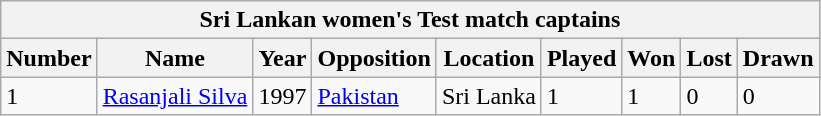<table class="wikitable">
<tr>
<th bgcolor="#efefef" colspan=9>Sri Lankan women's Test match captains</th>
</tr>
<tr bgcolor="#efefef">
<th>Number</th>
<th>Name</th>
<th>Year</th>
<th>Opposition</th>
<th>Location</th>
<th>Played</th>
<th>Won</th>
<th>Lost</th>
<th>Drawn</th>
</tr>
<tr>
<td>1</td>
<td><a href='#'>Rasanjali Silva</a></td>
<td>1997</td>
<td><a href='#'>Pakistan</a></td>
<td>Sri Lanka</td>
<td>1</td>
<td>1</td>
<td>0</td>
<td>0</td>
</tr>
</table>
